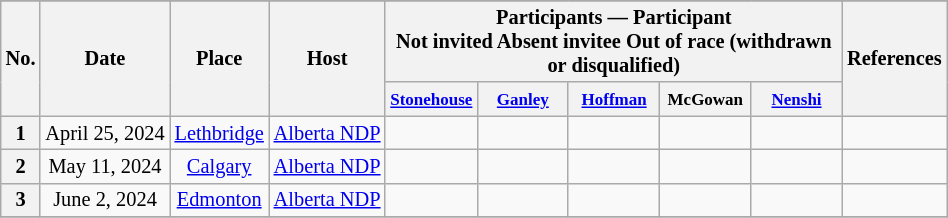<table class="wikitable" style="font-size:85%; text-align:center;">
<tr>
</tr>
<tr>
<th rowspan="2" style="white-space:nowrap;">No.</th>
<th rowspan="2">Date</th>
<th rowspan="2">Place</th>
<th rowspan="2">Host</th>
<th colspan="5">Participants —  Participant<br>  Not invited  Absent invitee  Out of race (withdrawn or disqualified)</th>
<th rowspan="2">References</th>
</tr>
<tr>
<th scope="col" style="width:4em;"><small><a href='#'>Stonehouse</a></small></th>
<th scope="col" style="width:4em;"><small><a href='#'>Ganley</a></small></th>
<th scope="col" style="width:4em;"><small><a href='#'>Hoffman</a></small></th>
<th scope="col" style="width:4em;"><small>McGowan</small></th>
<th scope="col" style="width:4em;"><small><a href='#'>Nenshi</a></small></th>
</tr>
<tr>
<th>1</th>
<td style="white-space:nowrap;">April 25, 2024</td>
<td style="white-space:nowrap;"><a href='#'>Lethbridge</a></td>
<td style="white-space:nowrap; text-align:center;"><a href='#'>Alberta NDP</a></td>
<td></td>
<td></td>
<td></td>
<td></td>
<td></td>
<td style="white-space:nowrap;"></td>
</tr>
<tr>
<th>2</th>
<td style="white-space:nowrap;">May 11, 2024</td>
<td style="white-space:nowrap;"><a href='#'>Calgary</a></td>
<td style="white-space:nowrap; text-align:center;"><a href='#'>Alberta NDP</a></td>
<td></td>
<td></td>
<td></td>
<td></td>
<td></td>
<td style="white-space:nowrap;"></td>
</tr>
<tr>
<th>3</th>
<td style="white-space:nowrap;">June 2, 2024</td>
<td style="white-space:nowrap;"><a href='#'>Edmonton</a></td>
<td style="white-space:nowrap; text-align:center;"><a href='#'>Alberta NDP</a></td>
<td></td>
<td></td>
<td></td>
<td></td>
<td></td>
<td style="white-space:nowrap;"></td>
</tr>
<tr>
</tr>
</table>
